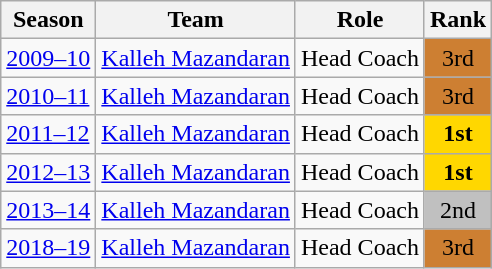<table class="wikitable">
<tr>
<th>Season</th>
<th>Team</th>
<th>Role</th>
<th>Rank</th>
</tr>
<tr>
<td><a href='#'>2009–10</a></td>
<td><a href='#'>Kalleh Mazandaran</a></td>
<td>Head Coach</td>
<td style="background-color: #cd7f32;text-align:center">3rd</td>
</tr>
<tr>
<td><a href='#'>2010–11</a></td>
<td><a href='#'>Kalleh Mazandaran</a></td>
<td>Head Coach</td>
<td style="background-color: #cd7f32;text-align:center">3rd</td>
</tr>
<tr>
<td><a href='#'>2011–12</a></td>
<td><a href='#'>Kalleh Mazandaran</a></td>
<td>Head Coach</td>
<td style="background-color: gold;text-align:center"><strong>1st</strong></td>
</tr>
<tr>
<td><a href='#'>2012–13</a></td>
<td><a href='#'>Kalleh Mazandaran</a></td>
<td>Head Coach</td>
<td style="background-color: gold;text-align:center"><strong>1st</strong></td>
</tr>
<tr>
<td><a href='#'>2013–14</a></td>
<td><a href='#'>Kalleh Mazandaran</a></td>
<td>Head Coach</td>
<td style="background-color: silver;text-align:center">2nd</td>
</tr>
<tr>
<td><a href='#'>2018–19</a></td>
<td><a href='#'>Kalleh Mazandaran</a></td>
<td>Head Coach</td>
<td style="background-color: #cd7f32;text-align:center">3rd</td>
</tr>
</table>
